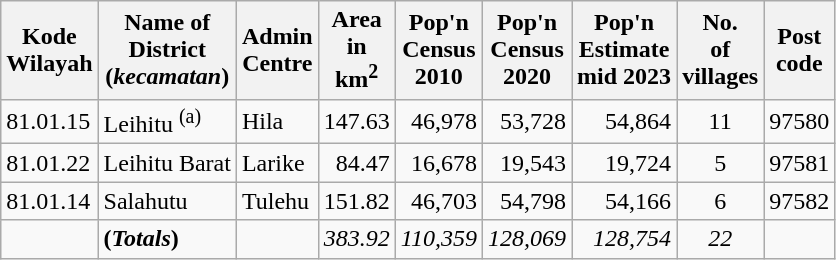<table class="sortable wikitable">
<tr>
<th>Kode <br>Wilayah</th>
<th>Name of<br>District<br>(<em>kecamatan</em>)</th>
<th>Admin<br> Centre</th>
<th>Area<br>in <br> km<sup>2</sup></th>
<th>Pop'n<br>Census<br>2010</th>
<th>Pop'n<br>Census<br>2020</th>
<th>Pop'n<br>Estimate<br>mid 2023</th>
<th>No.<br> of<br>villages</th>
<th>Post<br>code</th>
</tr>
<tr>
<td>81.01.15</td>
<td>Leihitu <sup>(a)</sup></td>
<td>Hila</td>
<td align="right">147.63</td>
<td align="right">46,978</td>
<td align="right">53,728</td>
<td align="right">54,864</td>
<td align="center">11</td>
<td>97580</td>
</tr>
<tr>
<td>81.01.22</td>
<td>Leihitu Barat</td>
<td>Larike</td>
<td align="right">84.47</td>
<td align="right">16,678</td>
<td align="right">19,543</td>
<td align="right">19,724</td>
<td align="center">5</td>
<td>97581</td>
</tr>
<tr>
<td>81.01.14</td>
<td>Salahutu</td>
<td>Tulehu</td>
<td align="right">151.82</td>
<td align="right">46,703</td>
<td align="right">54,798</td>
<td align="right">54,166</td>
<td align="center">6</td>
<td>97582</td>
</tr>
<tr>
<td></td>
<td><strong>(<em>Totals</em>)</strong></td>
<td></td>
<td align="right"><em>383.92</em></td>
<td align="right"><em>110,359</em></td>
<td align="right"><em>128,069</em></td>
<td align="right"><em>128,754</em></td>
<td align="center"><em>22</em></td>
<td></td>
</tr>
</table>
